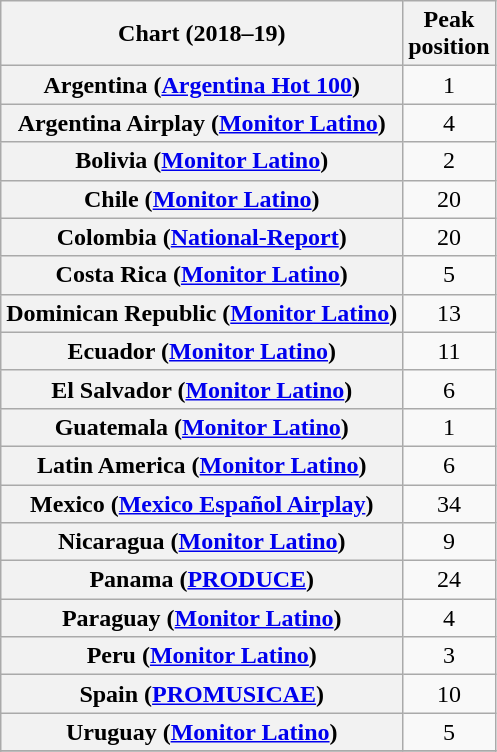<table class="wikitable sortable plainrowheaders" style="text-align:center">
<tr>
<th scope="col">Chart (2018–19)</th>
<th scope="col">Peak<br> position</th>
</tr>
<tr>
<th scope="row">Argentina (<a href='#'>Argentina Hot 100</a>)</th>
<td>1</td>
</tr>
<tr>
<th scope="row">Argentina Airplay (<a href='#'>Monitor Latino</a>)</th>
<td>4</td>
</tr>
<tr>
<th scope="row">Bolivia (<a href='#'>Monitor Latino</a>)</th>
<td>2</td>
</tr>
<tr>
<th scope="row">Chile (<a href='#'>Monitor Latino</a>)</th>
<td>20</td>
</tr>
<tr>
<th scope="row">Colombia (<a href='#'>National-Report</a>)</th>
<td>20</td>
</tr>
<tr>
<th scope="row">Costa Rica (<a href='#'>Monitor Latino</a>)</th>
<td>5</td>
</tr>
<tr>
<th scope="row">Dominican Republic (<a href='#'>Monitor Latino</a>)</th>
<td>13</td>
</tr>
<tr>
<th scope="row">Ecuador (<a href='#'>Monitor Latino</a>)</th>
<td>11</td>
</tr>
<tr>
<th scope="row">El Salvador (<a href='#'>Monitor Latino</a>)</th>
<td>6</td>
</tr>
<tr>
<th scope="row">Guatemala (<a href='#'>Monitor Latino</a>)</th>
<td>1</td>
</tr>
<tr>
<th scope="row">Latin America (<a href='#'>Monitor Latino</a>)</th>
<td>6</td>
</tr>
<tr>
<th scope="row">Mexico (<a href='#'>Mexico Español Airplay</a>)</th>
<td>34</td>
</tr>
<tr>
<th scope="row">Nicaragua (<a href='#'>Monitor Latino</a>)</th>
<td>9</td>
</tr>
<tr>
<th scope="row">Panama (<a href='#'>PRODUCE</a>)</th>
<td>24</td>
</tr>
<tr>
<th scope="row">Paraguay (<a href='#'>Monitor Latino</a>)</th>
<td>4</td>
</tr>
<tr>
<th scope="row">Peru (<a href='#'>Monitor Latino</a>)</th>
<td>3</td>
</tr>
<tr>
<th scope="row">Spain (<a href='#'>PROMUSICAE</a>)</th>
<td>10</td>
</tr>
<tr>
<th scope="row">Uruguay (<a href='#'>Monitor Latino</a>)</th>
<td>5</td>
</tr>
<tr>
</tr>
<tr>
</tr>
<tr>
</tr>
</table>
